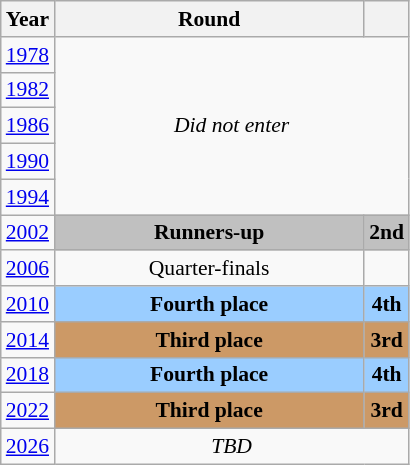<table class="wikitable" style="text-align: center; font-size:90%">
<tr>
<th>Year</th>
<th style="width:200px">Round</th>
<th></th>
</tr>
<tr>
<td><a href='#'>1978</a></td>
<td colspan="2" rowspan="5"><em>Did not enter</em></td>
</tr>
<tr>
<td><a href='#'>1982</a></td>
</tr>
<tr>
<td><a href='#'>1986</a></td>
</tr>
<tr>
<td><a href='#'>1990</a></td>
</tr>
<tr>
<td><a href='#'>1994</a></td>
</tr>
<tr>
<td><a href='#'>2002</a></td>
<td bgcolor=Silver><strong>Runners-up</strong></td>
<td bgcolor=Silver><strong>2nd</strong></td>
</tr>
<tr>
<td><a href='#'>2006</a></td>
<td>Quarter-finals</td>
<td></td>
</tr>
<tr>
<td><a href='#'>2010</a></td>
<td bgcolor="9acdff"><strong>Fourth place</strong></td>
<td bgcolor="9acdff"><strong>4th</strong></td>
</tr>
<tr>
<td><a href='#'>2014</a></td>
<td bgcolor="cc9966"><strong>Third place</strong></td>
<td bgcolor="cc9966"><strong>3rd</strong></td>
</tr>
<tr>
<td><a href='#'>2018</a></td>
<td bgcolor="9acdff"><strong>Fourth place</strong></td>
<td bgcolor="9acdff"><strong>4th</strong></td>
</tr>
<tr>
<td><a href='#'>2022</a></td>
<td bgcolor="cc9966"><strong>Third place</strong></td>
<td bgcolor="cc9966"><strong>3rd</strong></td>
</tr>
<tr>
<td><a href='#'>2026</a></td>
<td colspan="2"><em>TBD</em></td>
</tr>
</table>
